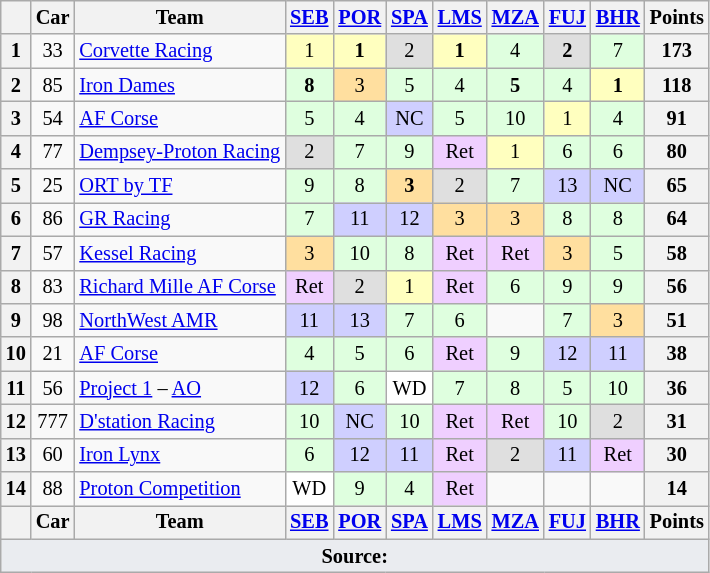<table class="wikitable" style="font-size:85%; text-align:center;">
<tr>
<th></th>
<th>Car</th>
<th>Team</th>
<th><a href='#'>SEB</a><br></th>
<th><a href='#'>POR</a><br></th>
<th><a href='#'>SPA</a><br></th>
<th><a href='#'>LMS</a><br></th>
<th><a href='#'>MZA</a><br></th>
<th><a href='#'>FUJ</a><br></th>
<th><a href='#'>BHR</a><br></th>
<th>Points</th>
</tr>
<tr>
<th>1</th>
<td>33</td>
<td align="left"> <a href='#'>Corvette Racing</a></td>
<td style="background:#ffffbf;">1</td>
<td style="background:#ffffbf;"><strong>1</strong></td>
<td style="background:#dfdfdf;">2</td>
<td style="background:#ffffbf;"><strong>1</strong></td>
<td style="background:#dfffdf;">4</td>
<td style="background:#dfdfdf;"><strong>2</strong></td>
<td style="background:#dfffdf;">7</td>
<th>173</th>
</tr>
<tr>
<th>2</th>
<td>85</td>
<td align="left"> <a href='#'>Iron Dames</a></td>
<td style="background:#dfffdf;"><strong>8</strong></td>
<td style="background:#ffdf9f;">3</td>
<td style="background:#dfffdf;">5</td>
<td style="background:#dfffdf;">4</td>
<td style="background:#dfffdf;"><strong>5</strong></td>
<td style="background:#dfffdf;">4</td>
<td style="background:#ffffbf;"><strong>1</strong></td>
<th>118</th>
</tr>
<tr>
<th>3</th>
<td>54</td>
<td align="left"> <a href='#'>AF Corse</a></td>
<td style="background:#dfffdf;">5</td>
<td style="background:#dfffdf;">4</td>
<td style="background:#cfcfff;">NC</td>
<td style="background:#dfffdf;">5</td>
<td style="background:#dfffdf;">10</td>
<td style="background:#ffffbf;">1</td>
<td style="background:#dfffdf;">4</td>
<th>91</th>
</tr>
<tr>
<th>4</th>
<td>77</td>
<td align="left" nowrap> <a href='#'>Dempsey-Proton Racing</a></td>
<td style="background:#dfdfdf;">2</td>
<td style="background:#dfffdf;">7</td>
<td style="background:#dfffdf;">9</td>
<td style="background:#efcfff;">Ret</td>
<td style="background:#ffffbf;">1</td>
<td style="background:#dfffdf;">6</td>
<td style="background:#dfffdf;">6</td>
<th>80</th>
</tr>
<tr>
<th>5</th>
<td>25</td>
<td align="left"> <a href='#'>ORT by TF</a></td>
<td style="background:#dfffdf;">9</td>
<td style="background:#dfffdf;">8</td>
<td style="background:#ffdf9f;"><strong>3</strong></td>
<td style="background:#dfdfdf;">2</td>
<td style="background:#dfffdf;">7</td>
<td style="background:#cfcfff;">13</td>
<td style="background:#cfcfff;">NC</td>
<th>65</th>
</tr>
<tr>
<th>6</th>
<td>86</td>
<td align="left"> <a href='#'>GR Racing</a></td>
<td style="background:#dfffdf;">7</td>
<td style="background:#cfcfff;">11</td>
<td style="background:#cfcfff;">12</td>
<td style="background:#ffdf9f;">3</td>
<td style="background:#ffdf9f;">3</td>
<td style="background:#dfffdf;">8</td>
<td style="background:#dfffdf;">8</td>
<th>64</th>
</tr>
<tr>
<th>7</th>
<td>57</td>
<td align="left"> <a href='#'>Kessel Racing</a></td>
<td style="background:#ffdf9f;">3</td>
<td style="background:#dfffdf;">10</td>
<td style="background:#dfffdf;">8</td>
<td style="background:#efcfff;">Ret</td>
<td style="background:#efcfff;">Ret</td>
<td style="background:#ffdf9f;">3</td>
<td style="background:#dfffdf;">5</td>
<th>58</th>
</tr>
<tr>
<th>8</th>
<td>83</td>
<td align="left"> <a href='#'>Richard Mille AF Corse</a></td>
<td style="background:#efcfff;">Ret</td>
<td style="background:#dfdfdf;">2</td>
<td style="background:#ffffbf;">1</td>
<td style="background:#efcfff;">Ret</td>
<td style="background:#dfffdf;">6</td>
<td style="background:#dfffdf;">9</td>
<td style="background:#dfffdf;">9</td>
<th>56</th>
</tr>
<tr>
<th>9</th>
<td>98</td>
<td align="left"> <a href='#'>NorthWest AMR</a></td>
<td style="background:#cfcfff;">11</td>
<td style="background:#cfcfff;">13</td>
<td style="background:#dfffdf;">7</td>
<td style="background:#dfffdf;">6</td>
<td style="background:#;"></td>
<td style="background:#dfffdf;">7</td>
<td style="background:#ffdf9f;">3</td>
<th>51</th>
</tr>
<tr>
<th>10</th>
<td>21</td>
<td align="left"> <a href='#'>AF Corse</a></td>
<td style="background:#dfffdf;">4</td>
<td style="background:#dfffdf;">5</td>
<td style="background:#dfffdf;">6</td>
<td style="background:#efcfff;">Ret</td>
<td style="background:#dfffdf;">9</td>
<td style="background:#cfcfff;">12</td>
<td style="background:#cfcfff;">11</td>
<th>38</th>
</tr>
<tr>
<th>11</th>
<td>56</td>
<td align="left"> <a href='#'>Project 1</a> – <a href='#'>AO</a></td>
<td style="background:#cfcfff;">12</td>
<td style="background:#dfffdf;">6</td>
<td style="background:#ffffff;">WD</td>
<td style="background:#dfffdf;">7</td>
<td style="background:#dfffdf;">8</td>
<td style="background:#dfffdf;">5</td>
<td style="background:#dfffdf;">10</td>
<th>36</th>
</tr>
<tr>
<th>12</th>
<td>777</td>
<td align="left"> <a href='#'>D'station Racing</a></td>
<td style="background:#dfffdf;">10</td>
<td style="background:#cfcfff;">NC</td>
<td style="background:#dfffdf;">10</td>
<td style="background:#efcfff;">Ret</td>
<td style="background:#efcfff;">Ret</td>
<td style="background:#dfffdf;">10</td>
<td style="background:#dfdfdf;">2</td>
<th>31</th>
</tr>
<tr>
<th>13</th>
<td>60</td>
<td align="left"> <a href='#'>Iron Lynx</a></td>
<td style="background:#dfffdf;">6</td>
<td style="background:#cfcfff;">12</td>
<td style="background:#cfcfff;">11</td>
<td style="background:#efcfff;">Ret</td>
<td style="background:#dfdfdf;">2</td>
<td style="background:#cfcfff;">11</td>
<td style="background:#efcfff;">Ret</td>
<th>30</th>
</tr>
<tr>
<th>14</th>
<td>88</td>
<td align="left"> <a href='#'>Proton Competition</a></td>
<td style="background:#ffffff;">WD</td>
<td style="background:#dfffdf;">9</td>
<td style="background:#dfffdf;">4</td>
<td style="background:#efcfff;">Ret</td>
<td style="background:#;"></td>
<td style="background:#;"></td>
<td style="background:#;"></td>
<th>14</th>
</tr>
<tr>
<th></th>
<th>Car</th>
<th>Team</th>
<th><a href='#'>SEB</a><br></th>
<th><a href='#'>POR</a><br></th>
<th><a href='#'>SPA</a><br></th>
<th><a href='#'>LMS</a><br></th>
<th><a href='#'>MZA</a><br></th>
<th><a href='#'>FUJ</a><br></th>
<th><a href='#'>BHR</a><br></th>
<th>Points</th>
</tr>
<tr class="sortbottom">
<td colspan="11" style="background-color:#EAECF0;text-align:center"><strong>Source:</strong></td>
</tr>
</table>
